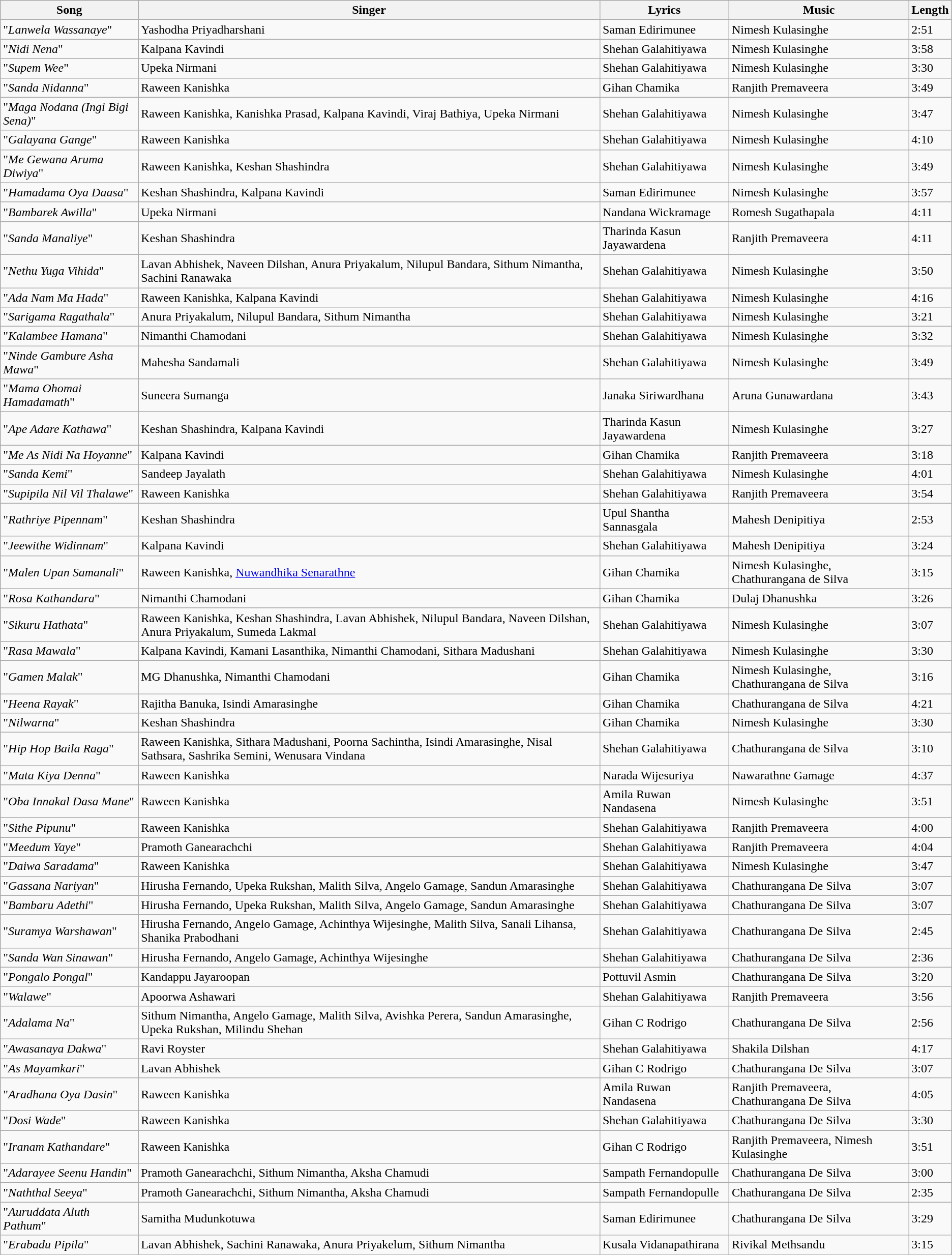<table class="wikitable">
<tr>
<th>Song</th>
<th>Singer</th>
<th>Lyrics</th>
<th>Music</th>
<th>Length</th>
</tr>
<tr>
<td>"<em>Lanwela Wassanaye</em>"</td>
<td>Yashodha Priyadharshani</td>
<td>Saman Edirimunee</td>
<td>Nimesh Kulasinghe</td>
<td>2:51</td>
</tr>
<tr>
<td>"<em>Nidi Nena</em>"</td>
<td>Kalpana Kavindi</td>
<td>Shehan Galahitiyawa</td>
<td>Nimesh Kulasinghe</td>
<td>3:58</td>
</tr>
<tr>
<td>"<em>Supem Wee</em>"</td>
<td>Upeka Nirmani</td>
<td>Shehan Galahitiyawa</td>
<td>Nimesh Kulasinghe</td>
<td>3:30</td>
</tr>
<tr>
<td>"<em>Sanda Nidanna</em>"</td>
<td>Raween Kanishka</td>
<td>Gihan Chamika</td>
<td>Ranjith Premaveera</td>
<td>3:49</td>
</tr>
<tr>
<td>"<em>Maga Nodana (Ingi Bigi Sena)</em>"</td>
<td>Raween Kanishka, Kanishka Prasad, Kalpana Kavindi, Viraj Bathiya, Upeka Nirmani</td>
<td>Shehan Galahitiyawa</td>
<td>Nimesh Kulasinghe</td>
<td>3:47</td>
</tr>
<tr>
<td>"<em>Galayana Gange</em>"</td>
<td>Raween Kanishka</td>
<td>Shehan Galahitiyawa</td>
<td>Nimesh Kulasinghe</td>
<td>4:10</td>
</tr>
<tr>
<td>"<em>Me Gewana Aruma Diwiya</em>"</td>
<td>Raween Kanishka, Keshan Shashindra</td>
<td>Shehan Galahitiyawa</td>
<td>Nimesh Kulasinghe</td>
<td>3:49</td>
</tr>
<tr>
<td>"<em>Hamadama Oya Daasa</em>"</td>
<td>Keshan Shashindra, Kalpana Kavindi</td>
<td>Saman Edirimunee</td>
<td>Nimesh Kulasinghe</td>
<td>3:57</td>
</tr>
<tr>
<td>"<em>Bambarek Awilla</em>"</td>
<td>Upeka Nirmani</td>
<td>Nandana Wickramage</td>
<td>Romesh Sugathapala</td>
<td>4:11</td>
</tr>
<tr>
<td>"<em>Sanda Manaliye</em>"</td>
<td>Keshan Shashindra</td>
<td>Tharinda Kasun Jayawardena</td>
<td>Ranjith Premaveera</td>
<td>4:11</td>
</tr>
<tr>
<td>"<em>Nethu Yuga Vihida</em>"</td>
<td>Lavan Abhishek, Naveen Dilshan, Anura Priyakalum, Nilupul Bandara, Sithum Nimantha, Sachini Ranawaka</td>
<td>Shehan Galahitiyawa</td>
<td>Nimesh Kulasinghe</td>
<td>3:50</td>
</tr>
<tr>
<td>"<em>Ada Nam Ma Hada</em>"</td>
<td>Raween Kanishka, Kalpana Kavindi</td>
<td>Shehan Galahitiyawa</td>
<td>Nimesh Kulasinghe</td>
<td>4:16</td>
</tr>
<tr>
<td>"<em>Sarigama Ragathala</em>"</td>
<td>Anura Priyakalum, Nilupul Bandara, Sithum Nimantha</td>
<td>Shehan Galahitiyawa</td>
<td>Nimesh Kulasinghe</td>
<td>3:21</td>
</tr>
<tr>
<td>"<em>Kalambee Hamana</em>"</td>
<td>Nimanthi Chamodani</td>
<td>Shehan Galahitiyawa</td>
<td>Nimesh Kulasinghe</td>
<td>3:32</td>
</tr>
<tr>
<td>"<em>Ninde Gambure Asha Mawa</em>"</td>
<td>Mahesha Sandamali</td>
<td>Shehan Galahitiyawa</td>
<td>Nimesh Kulasinghe</td>
<td>3:49</td>
</tr>
<tr>
<td>"<em>Mama Ohomai Hamadamath</em>"</td>
<td>Suneera Sumanga</td>
<td>Janaka Siriwardhana</td>
<td>Aruna Gunawardana</td>
<td>3:43</td>
</tr>
<tr>
<td>"<em>Ape Adare Kathawa</em>"</td>
<td>Keshan Shashindra, Kalpana Kavindi</td>
<td>Tharinda Kasun Jayawardena</td>
<td>Nimesh Kulasinghe</td>
<td>3:27</td>
</tr>
<tr>
<td>"<em>Me As Nidi Na Hoyanne</em>"</td>
<td>Kalpana Kavindi</td>
<td>Gihan Chamika</td>
<td>Ranjith Premaveera</td>
<td>3:18</td>
</tr>
<tr>
<td>"<em>Sanda Kemi</em>"</td>
<td>Sandeep Jayalath</td>
<td>Shehan Galahitiyawa</td>
<td>Nimesh Kulasinghe</td>
<td>4:01</td>
</tr>
<tr>
<td>"<em>Supipila Nil Vil Thalawe</em>"</td>
<td>Raween Kanishka</td>
<td>Shehan Galahitiyawa</td>
<td>Ranjith Premaveera</td>
<td>3:54</td>
</tr>
<tr>
<td>"<em>Rathriye Pipennam</em>"</td>
<td>Keshan Shashindra</td>
<td>Upul Shantha Sannasgala</td>
<td>Mahesh Denipitiya</td>
<td>2:53</td>
</tr>
<tr>
<td>"<em>Jeewithe Widinnam</em>"</td>
<td>Kalpana Kavindi</td>
<td>Shehan Galahitiyawa</td>
<td>Mahesh Denipitiya</td>
<td>3:24</td>
</tr>
<tr>
<td>"<em>Malen Upan Samanali</em>"</td>
<td>Raween Kanishka, <a href='#'>Nuwandhika Senarathne</a></td>
<td>Gihan Chamika</td>
<td>Nimesh Kulasinghe, Chathurangana de Silva</td>
<td>3:15</td>
</tr>
<tr>
<td>"<em>Rosa Kathandara</em>"</td>
<td>Nimanthi Chamodani</td>
<td>Gihan Chamika</td>
<td>Dulaj Dhanushka</td>
<td>3:26</td>
</tr>
<tr>
<td>"<em>Sikuru Hathata</em>"</td>
<td>Raween Kanishka, Keshan Shashindra, Lavan Abhishek, Nilupul Bandara, Naveen Dilshan, Anura Priyakalum, Sumeda Lakmal</td>
<td>Shehan Galahitiyawa</td>
<td>Nimesh Kulasinghe</td>
<td>3:07</td>
</tr>
<tr>
<td>"<em>Rasa Mawala</em>"</td>
<td>Kalpana Kavindi, Kamani Lasanthika, Nimanthi Chamodani, Sithara Madushani</td>
<td>Shehan Galahitiyawa</td>
<td>Nimesh Kulasinghe</td>
<td>3:30</td>
</tr>
<tr>
<td>"<em>Gamen Malak</em>"</td>
<td>MG Dhanushka, Nimanthi Chamodani</td>
<td>Gihan Chamika</td>
<td>Nimesh Kulasinghe, Chathurangana de Silva</td>
<td>3:16</td>
</tr>
<tr>
<td>"<em>Heena Rayak</em>"</td>
<td>Rajitha Banuka, Isindi Amarasinghe</td>
<td>Gihan Chamika</td>
<td>Chathurangana de Silva</td>
<td>4:21</td>
</tr>
<tr>
<td>"<em>Nilwarna</em>"</td>
<td>Keshan Shashindra</td>
<td>Gihan Chamika</td>
<td>Nimesh Kulasinghe</td>
<td>3:30</td>
</tr>
<tr>
<td>"<em>Hip Hop Baila Raga</em>"</td>
<td>Raween Kanishka, Sithara Madushani, Poorna Sachintha, Isindi Amarasinghe, Nisal Sathsara, Sashrika Semini, Wenusara Vindana</td>
<td>Shehan Galahitiyawa</td>
<td>Chathurangana de Silva</td>
<td>3:10</td>
</tr>
<tr>
<td>"<em>Mata Kiya Denna</em>"</td>
<td>Raween Kanishka</td>
<td>Narada Wijesuriya</td>
<td>Nawarathne Gamage</td>
<td>4:37</td>
</tr>
<tr>
<td>"<em>Oba Innakal Dasa Mane</em>"</td>
<td>Raween Kanishka</td>
<td>Amila Ruwan Nandasena</td>
<td>Nimesh Kulasinghe</td>
<td>3:51</td>
</tr>
<tr>
<td>"<em>Sithe Pipunu</em>"</td>
<td>Raween Kanishka</td>
<td>Shehan Galahitiyawa</td>
<td>Ranjith Premaveera</td>
<td>4:00</td>
</tr>
<tr>
<td>"<em>Meedum Yaye</em>"</td>
<td>Pramoth Ganearachchi</td>
<td>Shehan Galahitiyawa</td>
<td>Ranjith Premaveera</td>
<td>4:04</td>
</tr>
<tr>
<td>"<em>Daiwa Saradama</em>"</td>
<td>Raween Kanishka</td>
<td>Shehan Galahitiyawa</td>
<td>Nimesh Kulasinghe</td>
<td>3:47</td>
</tr>
<tr>
<td>"<em>Gassana Nariyan</em>"</td>
<td>Hirusha Fernando, Upeka Rukshan, Malith Silva, Angelo Gamage, Sandun Amarasinghe</td>
<td>Shehan Galahitiyawa</td>
<td>Chathurangana De Silva</td>
<td>3:07</td>
</tr>
<tr>
<td>"<em>Bambaru Adethi</em>"</td>
<td>Hirusha Fernando, Upeka Rukshan, Malith Silva, Angelo Gamage, Sandun Amarasinghe</td>
<td>Shehan Galahitiyawa</td>
<td>Chathurangana De Silva</td>
<td>3:07</td>
</tr>
<tr>
<td>"<em>Suramya Warshawan</em>"</td>
<td>Hirusha Fernando, Angelo Gamage, Achinthya Wijesinghe, Malith Silva, Sanali Lihansa, Shanika Prabodhani</td>
<td>Shehan Galahitiyawa</td>
<td>Chathurangana De Silva</td>
<td>2:45</td>
</tr>
<tr>
<td>"<em>Sanda Wan Sinawan</em>"</td>
<td>Hirusha Fernando, Angelo Gamage, Achinthya Wijesinghe</td>
<td>Shehan Galahitiyawa</td>
<td>Chathurangana De Silva</td>
<td>2:36</td>
</tr>
<tr>
<td>"<em>Pongalo Pongal</em>"</td>
<td>Kandappu Jayaroopan</td>
<td>Pottuvil Asmin</td>
<td>Chathurangana De Silva</td>
<td>3:20</td>
</tr>
<tr>
<td>"<em>Walawe</em>"</td>
<td>Apoorwa Ashawari</td>
<td>Shehan Galahitiyawa</td>
<td>Ranjith Premaveera</td>
<td>3:56</td>
</tr>
<tr>
<td>"<em>Adalama Na</em>"</td>
<td>Sithum Nimantha, Angelo Gamage, Malith Silva, Avishka Perera, Sandun Amarasinghe, Upeka Rukshan, Milindu Shehan</td>
<td>Gihan C Rodrigo</td>
<td>Chathurangana De Silva</td>
<td>2:56</td>
</tr>
<tr>
<td>"<em>Awasanaya Dakwa</em>"</td>
<td>Ravi Royster</td>
<td>Shehan Galahitiyawa</td>
<td>Shakila Dilshan</td>
<td>4:17</td>
</tr>
<tr>
<td>"<em>As Mayamkari</em>"</td>
<td>Lavan Abhishek</td>
<td>Gihan C Rodrigo</td>
<td>Chathurangana De Silva</td>
<td>3:07</td>
</tr>
<tr>
<td>"<em>Aradhana Oya Dasin</em>"</td>
<td>Raween Kanishka</td>
<td>Amila Ruwan Nandasena</td>
<td>Ranjith Premaveera, Chathurangana De Silva</td>
<td>4:05</td>
</tr>
<tr>
<td>"<em>Dosi Wade</em>"</td>
<td>Raween Kanishka</td>
<td>Shehan Galahitiyawa</td>
<td>Chathurangana De Silva</td>
<td>3:30</td>
</tr>
<tr>
<td>"<em>Iranam Kathandare</em>"</td>
<td>Raween Kanishka</td>
<td>Gihan C Rodrigo</td>
<td>Ranjith Premaveera, Nimesh Kulasinghe</td>
<td>3:51</td>
</tr>
<tr>
<td>"<em>Adarayee Seenu Handin</em>"</td>
<td>Pramoth Ganearachchi, Sithum Nimantha, Aksha Chamudi</td>
<td>Sampath Fernandopulle</td>
<td>Chathurangana De Silva</td>
<td>3:00</td>
</tr>
<tr>
<td>"<em>Naththal Seeya</em>"</td>
<td>Pramoth Ganearachchi, Sithum Nimantha, Aksha Chamudi</td>
<td>Sampath Fernandopulle</td>
<td>Chathurangana De Silva</td>
<td>2:35</td>
</tr>
<tr>
<td>"<em>Auruddata Aluth Pathum</em>"</td>
<td>Samitha Mudunkotuwa</td>
<td>Saman Edirimunee</td>
<td>Chathurangana De Silva</td>
<td>3:29</td>
</tr>
<tr>
<td>"<em>Erabadu Pipila</em>"</td>
<td>Lavan Abhishek, Sachini Ranawaka, Anura Priyakelum, Sithum Nimantha</td>
<td>Kusala Vidanapathirana</td>
<td>Rivikal Methsandu</td>
<td>3:15</td>
</tr>
</table>
